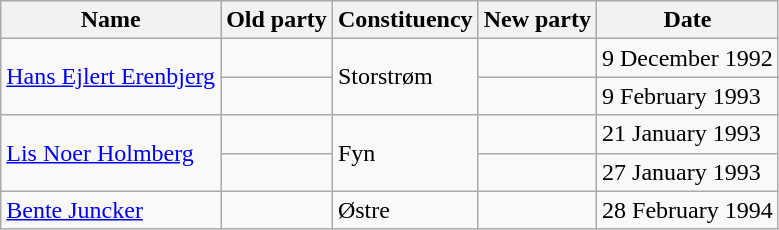<table class="wikitable sortable">
<tr>
<th>Name</th>
<th>Old party</th>
<th>Constituency</th>
<th>New party</th>
<th>Date</th>
</tr>
<tr>
<td rowspan=2><a href='#'>Hans Ejlert Erenbjerg</a></td>
<td data-sort-value="A" style="text-align: left;"></td>
<td rowspan=2>Storstrøm</td>
<td data-sort-value="ZZZZ" style="text-align: left;"></td>
<td>9 December 1992</td>
</tr>
<tr>
<td data-sort-value="ZZZZ" style="text-align: left;"></td>
<td data-sort-value="A" style="text-align: left;"></td>
<td>9 February 1993</td>
</tr>
<tr>
<td rowspan=2><a href='#'>Lis Noer Holmberg</a></td>
<td data-sort-value="D" style="text-align: left;"></td>
<td rowspan=2>Fyn</td>
<td data-sort-value="ZZZZ" style="text-align: left;"></td>
<td>21 January 1993</td>
</tr>
<tr>
<td data-sort-value="ZZZZ" style="text-align: left;"></td>
<td data-sort-value="V" style="text-align: left;"></td>
<td>27 January 1993</td>
</tr>
<tr>
<td><a href='#'>Bente Juncker</a></td>
<td data-sort-value="D" style="text-align: left;"></td>
<td>Østre</td>
<td data-sort-value="ZZZZ" style="text-align: left;"></td>
<td>28 February 1994</td>
</tr>
</table>
